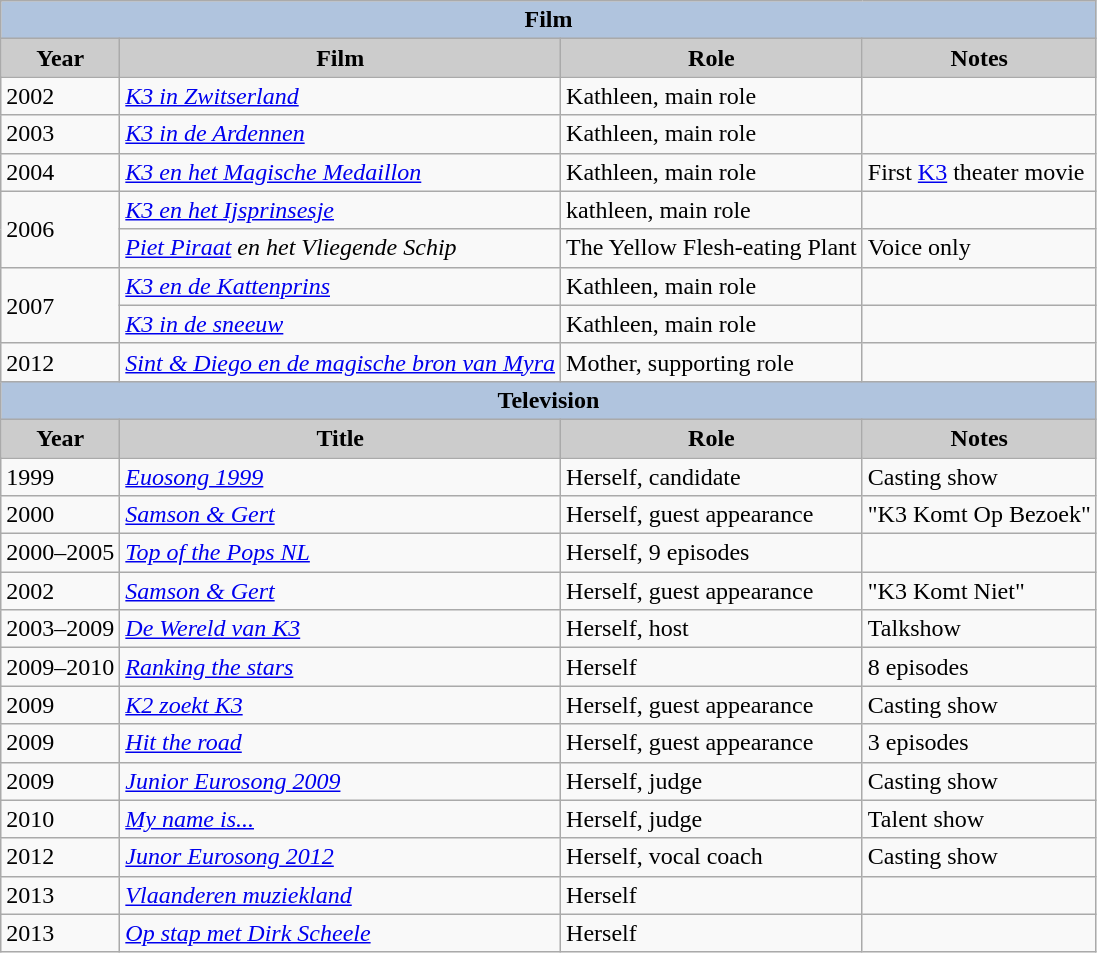<table class="wikitable">
<tr align="center">
<th colspan=4 style="background:#B0C4DE;">Film</th>
</tr>
<tr align="center">
<th style="background: #CCCCCC;">Year</th>
<th style="background: #CCCCCC;">Film</th>
<th style="background: #CCCCCC;">Role</th>
<th style="background: #CCCCCC;">Notes</th>
</tr>
<tr>
<td>2002</td>
<td><em><a href='#'>K3 in Zwitserland</a></em></td>
<td>Kathleen, main role</td>
<td></td>
</tr>
<tr>
<td>2003</td>
<td><em><a href='#'>K3 in de Ardennen</a></em></td>
<td>Kathleen, main role</td>
<td></td>
</tr>
<tr>
<td>2004</td>
<td><em><a href='#'>K3 en het Magische Medaillon</a></em></td>
<td>Kathleen, main role</td>
<td>First <a href='#'>K3</a> theater movie</td>
</tr>
<tr>
<td rowspan="2">2006</td>
<td><em><a href='#'>K3 en het Ijsprinsesje</a></em></td>
<td>kathleen, main role</td>
<td></td>
</tr>
<tr>
<td><em><a href='#'>Piet Piraat</a> en het Vliegende Schip</em></td>
<td>The Yellow Flesh-eating Plant</td>
<td>Voice only</td>
</tr>
<tr>
<td rowspan="2">2007</td>
<td><em><a href='#'>K3 en de Kattenprins</a></em></td>
<td>Kathleen, main role</td>
<td></td>
</tr>
<tr>
<td><em><a href='#'>K3 in de sneeuw</a></em></td>
<td>Kathleen, main role</td>
<td></td>
</tr>
<tr>
<td>2012</td>
<td><em><a href='#'>Sint & Diego en de magische bron van Myra</a></em></td>
<td>Mother, supporting role</td>
<td></td>
</tr>
<tr align="center">
<th colspan=4 style="background:#B0C4DE;">Television</th>
</tr>
<tr align="center">
<th style="background: #CCCCCC;">Year</th>
<th style="background: #CCCCCC;">Title</th>
<th style="background: #CCCCCC;">Role</th>
<th style="background: #CCCCCC;">Notes</th>
</tr>
<tr>
<td>1999</td>
<td><em><a href='#'>Euosong 1999</a></em></td>
<td>Herself, candidate</td>
<td>Casting show</td>
</tr>
<tr>
<td>2000</td>
<td><em><a href='#'>Samson & Gert</a></em></td>
<td>Herself, guest appearance</td>
<td>"K3 Komt Op Bezoek"</td>
</tr>
<tr>
<td>2000–2005</td>
<td><em><a href='#'>Top of the Pops NL</a></em></td>
<td>Herself, 9 episodes</td>
<td></td>
</tr>
<tr>
<td>2002</td>
<td><em><a href='#'>Samson & Gert</a></em></td>
<td>Herself, guest appearance</td>
<td>"K3 Komt Niet"</td>
</tr>
<tr>
<td>2003–2009</td>
<td><em><a href='#'>De Wereld van K3</a></em></td>
<td>Herself, host</td>
<td>Talkshow</td>
</tr>
<tr>
<td>2009–2010</td>
<td><em><a href='#'>Ranking the stars</a></em></td>
<td>Herself</td>
<td>8 episodes</td>
</tr>
<tr>
<td>2009</td>
<td><em><a href='#'>K2 zoekt K3</a></em></td>
<td>Herself, guest appearance</td>
<td>Casting show</td>
</tr>
<tr>
<td>2009</td>
<td><em><a href='#'>Hit the road</a></em></td>
<td>Herself, guest appearance</td>
<td>3 episodes</td>
</tr>
<tr>
<td>2009</td>
<td><em><a href='#'>Junior Eurosong 2009</a></em></td>
<td>Herself, judge</td>
<td>Casting show</td>
</tr>
<tr>
<td>2010</td>
<td><em><a href='#'>My name is...</a></em></td>
<td>Herself, judge</td>
<td>Talent show</td>
</tr>
<tr>
<td>2012</td>
<td><em><a href='#'>Junor Eurosong 2012</a></em></td>
<td>Herself, vocal coach</td>
<td>Casting show</td>
</tr>
<tr>
<td>2013</td>
<td><em><a href='#'>Vlaanderen muziekland</a></em></td>
<td>Herself</td>
<td></td>
</tr>
<tr>
<td>2013</td>
<td><em><a href='#'>Op stap met Dirk Scheele</a></em></td>
<td>Herself</td>
<td></td>
</tr>
</table>
